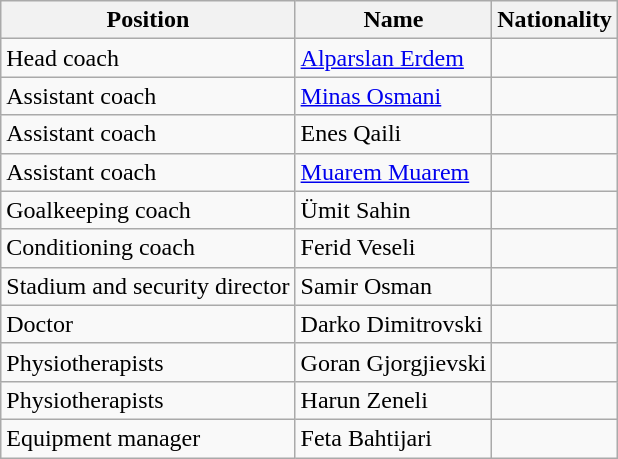<table class="wikitable">
<tr>
<th>Position</th>
<th>Name</th>
<th>Nationality</th>
</tr>
<tr>
<td>Head coach</td>
<td><a href='#'>Alparslan Erdem</a></td>
<td></td>
</tr>
<tr>
<td>Assistant coach</td>
<td><a href='#'>Minas Osmani</a></td>
<td></td>
</tr>
<tr>
<td>Assistant coach</td>
<td>Enes Qaili</td>
<td></td>
</tr>
<tr>
<td>Assistant coach</td>
<td><a href='#'>Muarem Muarem</a></td>
<td></td>
</tr>
<tr>
<td>Goalkeeping coach</td>
<td>Ümit Sahin</td>
<td></td>
</tr>
<tr>
<td>Conditioning coach</td>
<td>Ferid Veseli</td>
<td></td>
</tr>
<tr>
<td>Stadium and security director</td>
<td>Samir Osman</td>
<td></td>
</tr>
<tr>
<td>Doctor</td>
<td>Darko Dimitrovski</td>
<td></td>
</tr>
<tr>
<td>Physiotherapists</td>
<td>Goran Gjorgjievski</td>
<td></td>
</tr>
<tr>
<td>Physiotherapists</td>
<td>Harun Zeneli</td>
<td></td>
</tr>
<tr>
<td>Equipment manager</td>
<td>Feta Bahtijari</td>
<td></td>
</tr>
</table>
